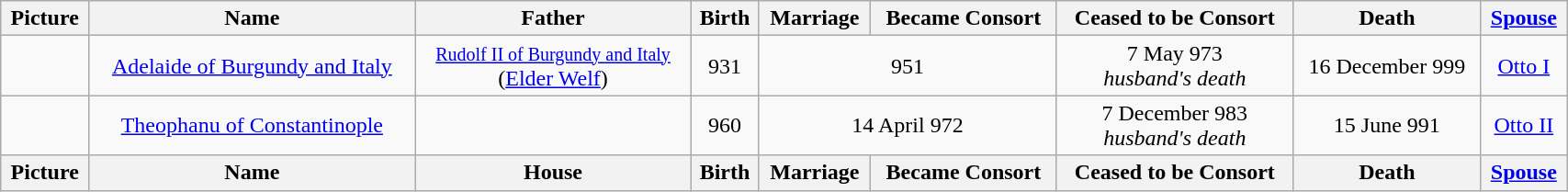<table width=90% class="wikitable">
<tr>
<th>Picture</th>
<th>Name</th>
<th>Father</th>
<th>Birth</th>
<th>Marriage</th>
<th>Became Consort</th>
<th>Ceased to be Consort</th>
<th>Death</th>
<th><a href='#'>Spouse</a></th>
</tr>
<tr>
<td align=center></td>
<td align=center><a href='#'>Adelaide of Burgundy and Italy</a></td>
<td align="center"><small><a href='#'>Rudolf II of Burgundy and Italy</a></small> <br>(<a href='#'>Elder Welf</a>)</td>
<td align="center">931</td>
<td align="center" colspan="2">951</td>
<td align="center">7 May 973 <br><em>husband's death</em></td>
<td align="center">16 December 999</td>
<td align="center"><a href='#'>Otto I</a></td>
</tr>
<tr>
<td align=center></td>
<td align=center><a href='#'>Theophanu of Constantinople</a></td>
<td align="center"></td>
<td align="center">960</td>
<td align="center" colspan="2">14 April 972</td>
<td align="center">7 December 983<br><em>husband's death</em></td>
<td align="center">15 June 991</td>
<td align="center"><a href='#'>Otto II</a></td>
</tr>
<tr>
<th>Picture</th>
<th>Name</th>
<th>House</th>
<th>Birth</th>
<th>Marriage</th>
<th>Became Consort</th>
<th>Ceased to be Consort</th>
<th>Death</th>
<th><a href='#'>Spouse</a></th>
</tr>
</table>
